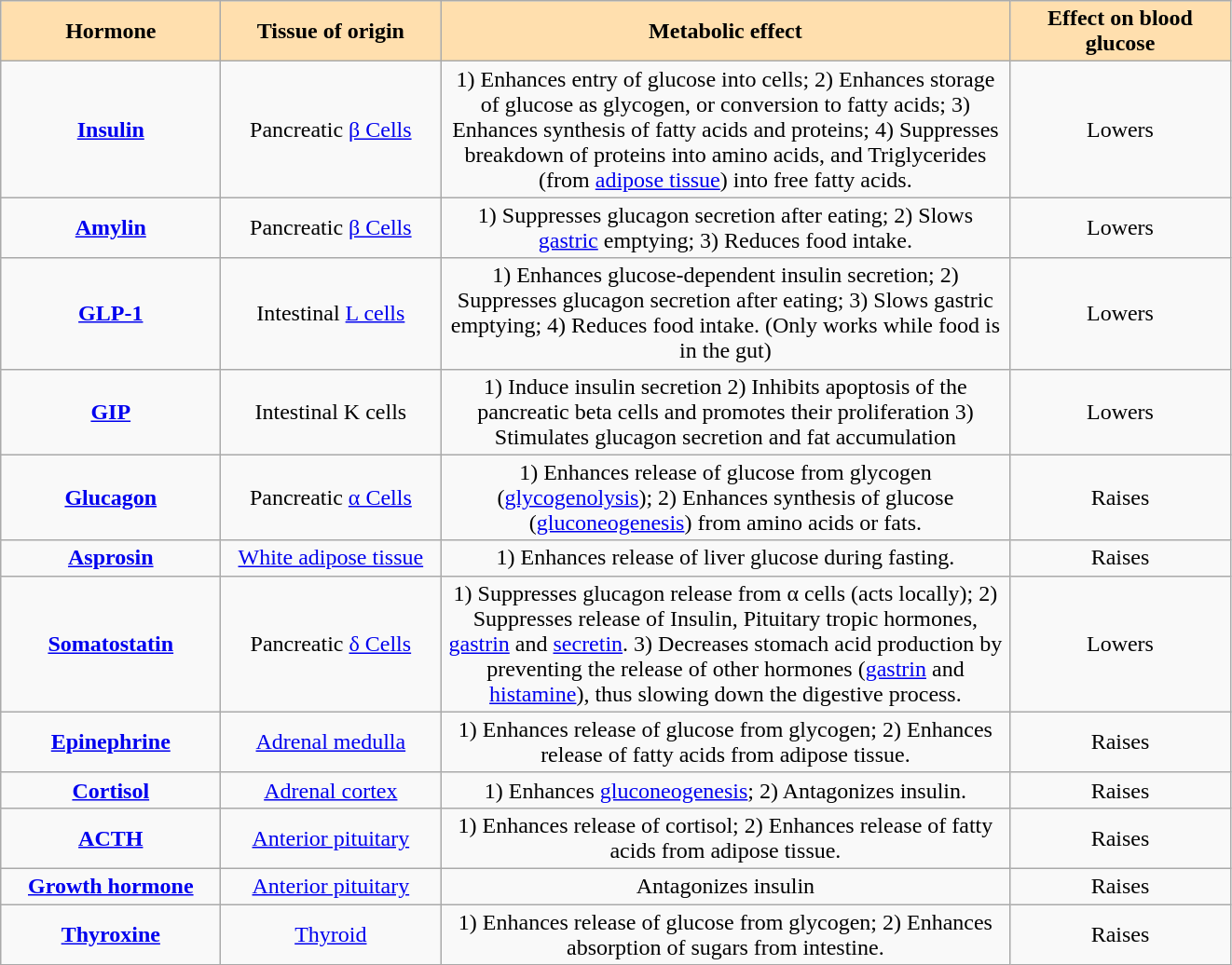<table class="wikitable" style="text-align:center;" align="center">
<tr>
<th style="background:#ffdfae;">Hormone</th>
<th style="background:#ffdfae;">Tissue of origin</th>
<th style="background:#ffdfae;">Metabolic effect</th>
<th style="background:#ffdfae;">Effect on blood glucose</th>
</tr>
<tr>
<td width="150pt"><strong><a href='#'>Insulin</a></strong></td>
<td width="150pt">Pancreatic <a href='#'>β Cells</a></td>
<td width="400pt">1) Enhances entry of glucose into cells; 2) Enhances storage of glucose as glycogen, or conversion to fatty acids; 3) Enhances synthesis of fatty acids and proteins; 4) Suppresses breakdown of proteins into amino acids, and Triglycerides (from <a href='#'>adipose tissue</a>) into free fatty acids.</td>
<td width="150pt">Lowers</td>
</tr>
<tr>
<td><strong><a href='#'>Amylin</a></strong></td>
<td>Pancreatic <a href='#'>β Cells</a></td>
<td>1) Suppresses glucagon secretion after eating; 2) Slows <a href='#'>gastric</a> emptying; 3) Reduces food intake.</td>
<td>Lowers</td>
</tr>
<tr>
<td><strong><a href='#'>GLP-1</a></strong></td>
<td>Intestinal <a href='#'>L cells</a></td>
<td>1) Enhances glucose-dependent insulin secretion; 2) Suppresses glucagon secretion after eating; 3) Slows gastric emptying; 4) Reduces food intake. (Only works while food is in the gut)</td>
<td>Lowers</td>
</tr>
<tr>
<td><strong><a href='#'>GIP</a></strong></td>
<td>Intestinal K cells</td>
<td>1) Induce insulin secretion 2) Inhibits apoptosis of the pancreatic beta cells and promotes their proliferation 3) Stimulates glucagon secretion and fat accumulation</td>
<td>Lowers</td>
</tr>
<tr>
<td><strong><a href='#'>Glucagon</a></strong></td>
<td>Pancreatic <a href='#'>α Cells</a></td>
<td>1) Enhances release of glucose from glycogen (<a href='#'>glycogenolysis</a>); 2) Enhances synthesis of glucose (<a href='#'>gluconeogenesis</a>) from amino acids or fats.</td>
<td>Raises</td>
</tr>
<tr>
<td><strong><a href='#'>Asprosin</a></strong></td>
<td><a href='#'>White adipose tissue</a></td>
<td>1) Enhances release of liver glucose during fasting.</td>
<td>Raises</td>
</tr>
<tr>
<td><strong><a href='#'>Somatostatin</a></strong></td>
<td>Pancreatic <a href='#'>δ Cells</a></td>
<td>1) Suppresses glucagon release from α cells (acts locally); 2) Suppresses release of Insulin, Pituitary tropic hormones, <a href='#'>gastrin</a> and <a href='#'>secretin</a>. 3) Decreases stomach acid production by preventing the release of other hormones (<a href='#'>gastrin</a> and <a href='#'>histamine</a>), thus slowing down the digestive process.</td>
<td>Lowers</td>
</tr>
<tr>
<td><strong><a href='#'>Epinephrine</a></strong></td>
<td><a href='#'>Adrenal medulla</a></td>
<td>1) Enhances release of glucose from glycogen; 2) Enhances release of fatty acids from adipose tissue.</td>
<td>Raises</td>
</tr>
<tr>
<td><strong><a href='#'>Cortisol</a></strong></td>
<td><a href='#'>Adrenal cortex</a></td>
<td>1) Enhances <a href='#'>gluconeogenesis</a>; 2) Antagonizes insulin.</td>
<td>Raises</td>
</tr>
<tr>
<td><strong><a href='#'>ACTH</a></strong></td>
<td><a href='#'>Anterior pituitary</a></td>
<td>1) Enhances release of cortisol; 2) Enhances release of fatty acids from adipose tissue.</td>
<td>Raises</td>
</tr>
<tr>
<td><strong><a href='#'>Growth hormone</a></strong></td>
<td><a href='#'>Anterior pituitary</a></td>
<td>Antagonizes insulin</td>
<td>Raises</td>
</tr>
<tr>
<td><strong><a href='#'>Thyroxine</a></strong></td>
<td><a href='#'>Thyroid</a></td>
<td>1) Enhances release of glucose from glycogen; 2) Enhances absorption of sugars from intestine.</td>
<td>Raises</td>
</tr>
</table>
